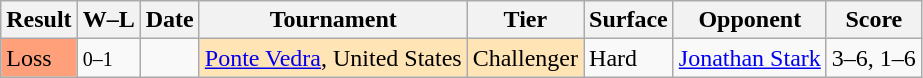<table class="sortable wikitable">
<tr>
<th>Result</th>
<th class="unsortable">W–L</th>
<th>Date</th>
<th>Tournament</th>
<th>Tier</th>
<th>Surface</th>
<th>Opponent</th>
<th class="unsortable">Score</th>
</tr>
<tr>
<td style="background:#ffa07a;">Loss</td>
<td><small>0–1</small></td>
<td></td>
<td style="background:moccasin;"><a href='#'>Ponte Vedra</a>, United States</td>
<td style="background:moccasin;">Challenger</td>
<td>Hard</td>
<td> <a href='#'>Jonathan Stark</a></td>
<td>3–6, 1–6</td>
</tr>
</table>
